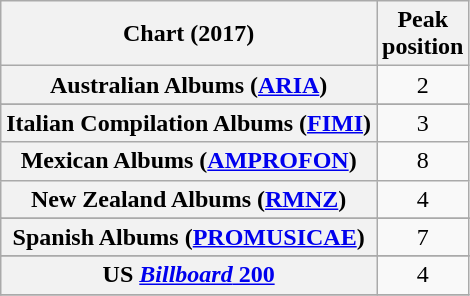<table class="wikitable sortable plainrowheaders" style="text-align:center">
<tr>
<th scope="col">Chart (2017)</th>
<th scope="col">Peak<br>position</th>
</tr>
<tr>
<th scope="row">Australian Albums (<a href='#'>ARIA</a>)</th>
<td>2</td>
</tr>
<tr>
</tr>
<tr>
</tr>
<tr>
</tr>
<tr>
</tr>
<tr>
</tr>
<tr>
</tr>
<tr>
</tr>
<tr>
</tr>
<tr>
<th scope="row">Italian Compilation Albums (<a href='#'>FIMI</a>)</th>
<td>3</td>
</tr>
<tr>
<th scope="row">Mexican Albums (<a href='#'>AMPROFON</a>)</th>
<td>8</td>
</tr>
<tr>
<th scope="row">New Zealand Albums (<a href='#'>RMNZ</a>)</th>
<td>4</td>
</tr>
<tr>
</tr>
<tr>
<th scope="row">Spanish Albums (<a href='#'>PROMUSICAE</a>)</th>
<td>7</td>
</tr>
<tr>
</tr>
<tr>
<th scope="row">US <a href='#'><em>Billboard</em> 200</a></th>
<td>4</td>
</tr>
<tr>
</tr>
</table>
